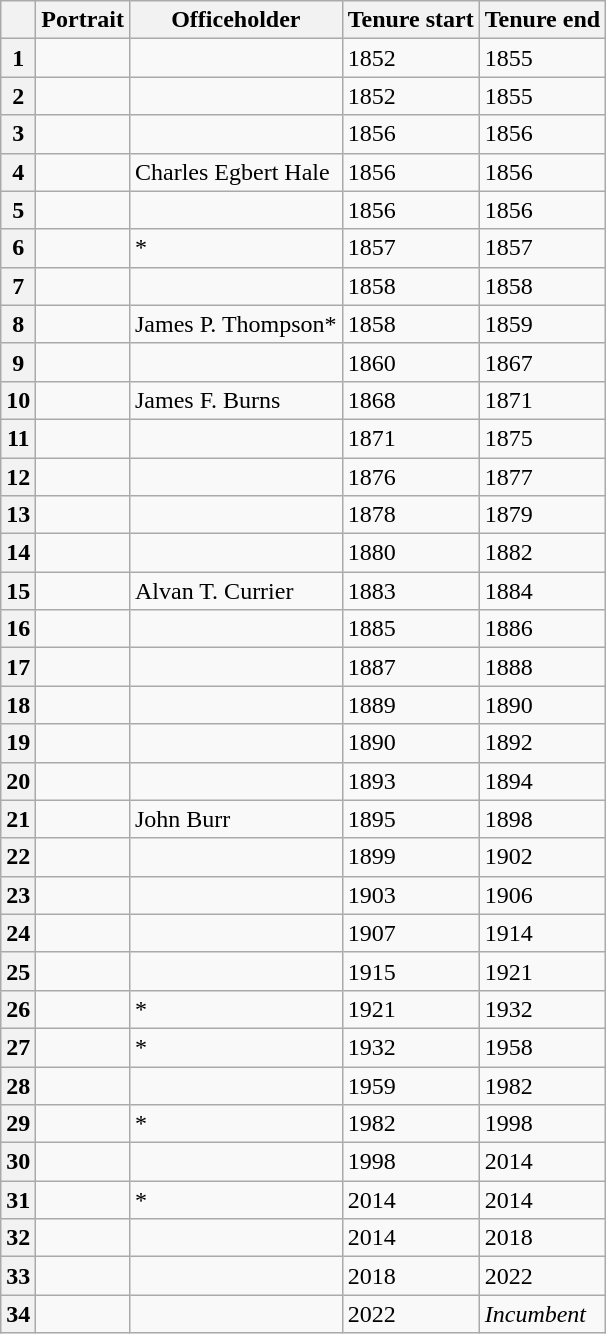<table class="wikitable sortable">
<tr>
<th scope = "col" class="unsortable"></th>
<th scope = "col" class="unsortable">Portrait</th>
<th scope = "col">Officeholder</th>
<th scope = "col">Tenure start</th>
<th scope = "col">Tenure end</th>
</tr>
<tr>
<th>1</th>
<td></td>
<td></td>
<td>1852</td>
<td>1855</td>
</tr>
<tr>
<th>2</th>
<td></td>
<td></td>
<td>1852</td>
<td>1855</td>
</tr>
<tr>
<th>3</th>
<td></td>
<td></td>
<td>1856</td>
<td>1856</td>
</tr>
<tr>
<th>4</th>
<td></td>
<td>Charles Egbert Hale</td>
<td>1856</td>
<td>1856</td>
</tr>
<tr>
<th>5</th>
<td></td>
<td> </td>
<td>1856</td>
<td>1856</td>
</tr>
<tr>
<th>6</th>
<td></td>
<td>*</td>
<td>1857</td>
<td>1857</td>
</tr>
<tr>
<th>7</th>
<td></td>
<td> </td>
<td>1858</td>
<td>1858</td>
</tr>
<tr>
<th>8</th>
<td></td>
<td>James P. Thompson*</td>
<td>1858</td>
<td>1859</td>
</tr>
<tr>
<th>9</th>
<td></td>
<td></td>
<td>1860</td>
<td>1867</td>
</tr>
<tr>
<th>10</th>
<td></td>
<td>James F. Burns</td>
<td>1868</td>
<td>1871</td>
</tr>
<tr>
<th>11</th>
<td></td>
<td></td>
<td>1871</td>
<td>1875</td>
</tr>
<tr>
<th>12</th>
<td></td>
<td></td>
<td>1876</td>
<td>1877</td>
</tr>
<tr>
<th>13</th>
<td></td>
<td></td>
<td>1878</td>
<td>1879</td>
</tr>
<tr>
<th>14</th>
<td></td>
<td></td>
<td>1880</td>
<td>1882</td>
</tr>
<tr>
<th>15</th>
<td></td>
<td>Alvan T. Currier</td>
<td>1883</td>
<td>1884</td>
</tr>
<tr>
<th>16</th>
<td></td>
<td></td>
<td>1885</td>
<td>1886</td>
</tr>
<tr>
<th>17</th>
<td></td>
<td></td>
<td>1887</td>
<td>1888</td>
</tr>
<tr>
<th>18</th>
<td></td>
<td></td>
<td>1889</td>
<td>1890</td>
</tr>
<tr>
<th>19</th>
<td></td>
<td></td>
<td>1890</td>
<td>1892</td>
</tr>
<tr>
<th>20</th>
<td></td>
<td></td>
<td>1893</td>
<td>1894</td>
</tr>
<tr>
<th>21</th>
<td></td>
<td>John Burr</td>
<td>1895</td>
<td>1898</td>
</tr>
<tr>
<th>22</th>
<td></td>
<td></td>
<td>1899</td>
<td>1902</td>
</tr>
<tr>
<th>23</th>
<td></td>
<td></td>
<td>1903</td>
<td>1906</td>
</tr>
<tr>
<th>24</th>
<td></td>
<td></td>
<td>1907</td>
<td>1914</td>
</tr>
<tr>
<th>25</th>
<td></td>
<td></td>
<td>1915</td>
<td>1921</td>
</tr>
<tr>
<th>26</th>
<td></td>
<td>*</td>
<td>1921</td>
<td>1932</td>
</tr>
<tr>
<th>27</th>
<td></td>
<td>*</td>
<td>1932</td>
<td>1958</td>
</tr>
<tr>
<th>28</th>
<td></td>
<td></td>
<td>1959</td>
<td>1982</td>
</tr>
<tr>
<th>29</th>
<td></td>
<td>*</td>
<td>1982</td>
<td>1998</td>
</tr>
<tr>
<th>30</th>
<td></td>
<td></td>
<td>1998</td>
<td>2014</td>
</tr>
<tr>
<th>31</th>
<td></td>
<td>*</td>
<td>2014</td>
<td>2014</td>
</tr>
<tr>
<th>32</th>
<td></td>
<td></td>
<td>2014</td>
<td>2018</td>
</tr>
<tr>
<th>33</th>
<td></td>
<td></td>
<td>2018</td>
<td>2022</td>
</tr>
<tr>
<th>34</th>
<td></td>
<td></td>
<td>2022</td>
<td><em>Incumbent</em></td>
</tr>
</table>
